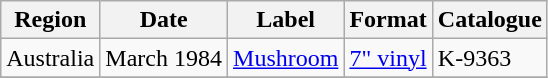<table class="wikitable">
<tr>
<th>Region</th>
<th>Date</th>
<th>Label</th>
<th>Format</th>
<th>Catalogue</th>
</tr>
<tr>
<td>Australia</td>
<td>March 1984</td>
<td><a href='#'>Mushroom</a></td>
<td><a href='#'>7" vinyl</a></td>
<td>K-9363</td>
</tr>
<tr>
</tr>
</table>
